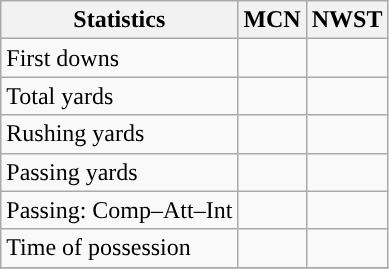<table class="wikitable" style="float: left;">
<tr>
<th>Statistics</th>
<th>MCN</th>
<th>NWST</th>
</tr>
<tr>
<td>First downs</td>
<td></td>
<td></td>
</tr>
<tr>
<td>Total yards</td>
<td></td>
<td></td>
</tr>
<tr>
<td>Rushing yards</td>
<td></td>
<td></td>
</tr>
<tr>
<td>Passing yards</td>
<td></td>
<td></td>
</tr>
<tr>
<td>Passing: Comp–Att–Int</td>
<td></td>
<td></td>
</tr>
<tr>
<td>Time of possession</td>
<td></td>
<td></td>
</tr>
<tr>
</tr>
</table>
